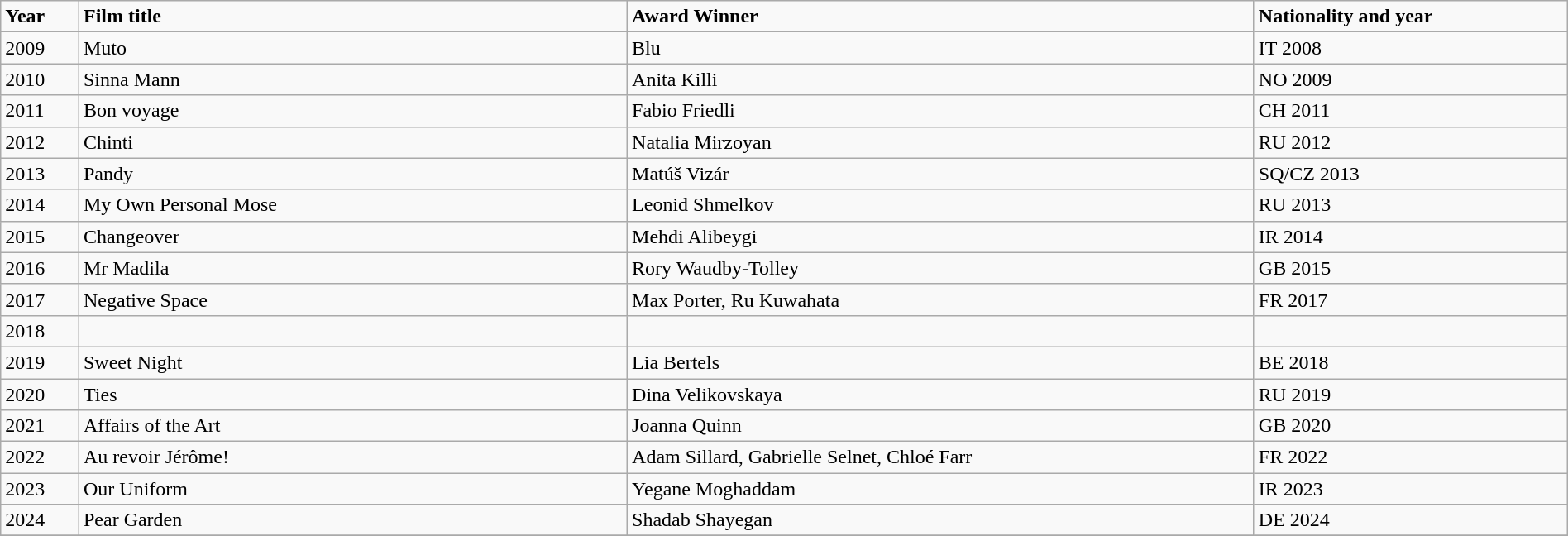<table class="wikitable" width="100%">
<tr>
<td width="5%"><strong>Year</strong></td>
<td width="35%"><strong>Film title</strong></td>
<td width="40%"><strong>Award Winner</strong></td>
<td width="20%"><strong>Nationality and year</strong></td>
</tr>
<tr>
<td>2009</td>
<td>Muto</td>
<td>Blu</td>
<td>IT 2008</td>
</tr>
<tr>
<td>2010</td>
<td>Sinna Mann</td>
<td>Anita Killi</td>
<td>NO 2009</td>
</tr>
<tr>
<td>2011</td>
<td>Bon voyage</td>
<td>Fabio Friedli</td>
<td>CH 2011</td>
</tr>
<tr>
<td>2012</td>
<td>Chinti</td>
<td>Natalia Mirzoyan</td>
<td>RU 2012</td>
</tr>
<tr>
<td>2013</td>
<td>Pandy</td>
<td>Matúš Vizár</td>
<td>SQ/CZ 2013</td>
</tr>
<tr>
<td>2014</td>
<td>My Own Personal Mose </td>
<td>Leonid Shmelkov </td>
<td>RU 2013</td>
</tr>
<tr>
<td>2015</td>
<td>Changeover </td>
<td>Mehdi Alibeygi </td>
<td>IR 2014</td>
</tr>
<tr>
<td>2016</td>
<td>Mr Madila </td>
<td>Rory Waudby-Tolley </td>
<td>GB 2015</td>
</tr>
<tr>
<td>2017</td>
<td>Negative Space </td>
<td>Max Porter, Ru Kuwahata </td>
<td>FR 2017</td>
</tr>
<tr>
<td>2018</td>
<td></td>
<td></td>
<td></td>
</tr>
<tr>
<td>2019</td>
<td>Sweet Night </td>
<td>Lia Bertels </td>
<td>BE 2018</td>
</tr>
<tr>
<td>2020</td>
<td>Ties </td>
<td>Dina Velikovskaya </td>
<td>RU 2019</td>
</tr>
<tr>
<td>2021</td>
<td>Affairs of the Art </td>
<td>Joanna Quinn </td>
<td>GB 2020</td>
</tr>
<tr>
<td>2022</td>
<td>Au revoir Jérôme! </td>
<td>Adam Sillard, Gabrielle Selnet, Chloé Farr </td>
<td>FR 2022</td>
</tr>
<tr>
<td>2023</td>
<td>Our Uniform </td>
<td>Yegane Moghaddam </td>
<td>IR 2023</td>
</tr>
<tr>
<td>2024</td>
<td>Pear Garden </td>
<td>Shadab Shayegan </td>
<td>DE 2024</td>
</tr>
<tr>
</tr>
</table>
